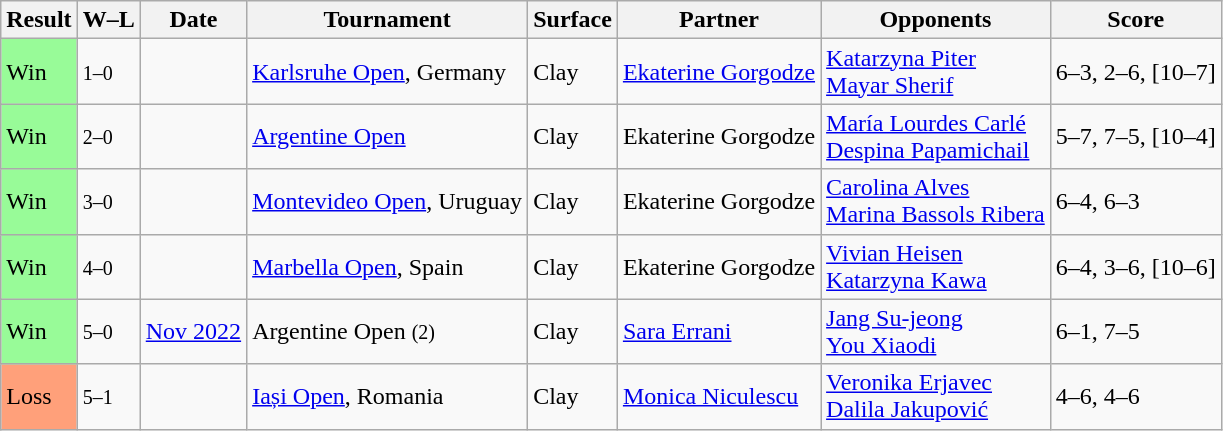<table class="sortable wikitable">
<tr>
<th>Result</th>
<th class="unsortable">W–L</th>
<th>Date</th>
<th>Tournament</th>
<th>Surface</th>
<th>Partner</th>
<th>Opponents</th>
<th class="unsortable">Score</th>
</tr>
<tr>
<td style="background:#98fb98;">Win</td>
<td><small>1–0</small></td>
<td><a href='#'></a></td>
<td><a href='#'>Karlsruhe Open</a>, Germany</td>
<td>Clay</td>
<td> <a href='#'>Ekaterine Gorgodze</a></td>
<td> <a href='#'>Katarzyna Piter</a> <br>  <a href='#'>Mayar Sherif</a></td>
<td>6–3, 2–6, [10–7]</td>
</tr>
<tr>
<td style="background:#98fb98;">Win</td>
<td><small>2–0</small></td>
<td><a href='#'></a></td>
<td><a href='#'>Argentine Open</a></td>
<td>Clay</td>
<td> Ekaterine Gorgodze</td>
<td> <a href='#'>María Lourdes Carlé</a> <br>  <a href='#'>Despina Papamichail</a></td>
<td>5–7, 7–5, [10–4]</td>
</tr>
<tr>
<td style="background:#98fb98;">Win</td>
<td><small>3–0</small></td>
<td><a href='#'></a></td>
<td><a href='#'>Montevideo Open</a>, Uruguay</td>
<td>Clay</td>
<td> Ekaterine Gorgodze</td>
<td> <a href='#'>Carolina Alves</a> <br>  <a href='#'>Marina Bassols Ribera</a></td>
<td>6–4, 6–3</td>
</tr>
<tr>
<td style="background:#98fb98;">Win</td>
<td><small>4–0</small></td>
<td><a href='#'></a></td>
<td><a href='#'>Marbella Open</a>, Spain</td>
<td>Clay</td>
<td> Ekaterine Gorgodze</td>
<td> <a href='#'>Vivian Heisen</a> <br>  <a href='#'>Katarzyna Kawa</a></td>
<td>6–4, 3–6, [10–6]</td>
</tr>
<tr>
<td style="background: #98fb98;">Win</td>
<td><small>5–0</small></td>
<td><a href='#'>Nov 2022</a></td>
<td>Argentine Open <small>(2)</small></td>
<td>Clay</td>
<td> <a href='#'>Sara Errani</a></td>
<td> <a href='#'>Jang Su-jeong</a> <br>  <a href='#'>You Xiaodi</a></td>
<td>6–1, 7–5</td>
</tr>
<tr>
<td bgcolor=FFA07A>Loss</td>
<td><small>5–1</small></td>
<td><a href='#'></a></td>
<td><a href='#'>Iași Open</a>, Romania</td>
<td>Clay</td>
<td> <a href='#'>Monica Niculescu</a></td>
<td> <a href='#'>Veronika Erjavec</a> <br>  <a href='#'>Dalila Jakupović</a></td>
<td>4–6, 4–6</td>
</tr>
</table>
